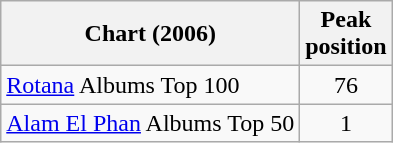<table class="wikitable">
<tr>
<th>Chart (2006)</th>
<th>Peak<br>position</th>
</tr>
<tr>
<td><a href='#'>Rotana</a> Albums Top 100</td>
<td align=center>76</td>
</tr>
<tr>
<td><a href='#'>Alam El Phan</a> Albums Top 50</td>
<td align=center>1</td>
</tr>
</table>
